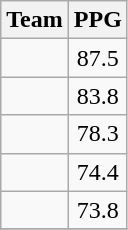<table class=wikitable>
<tr>
<th>Team</th>
<th>PPG</th>
</tr>
<tr>
<td></td>
<td align=center>87.5</td>
</tr>
<tr>
<td></td>
<td align=center>83.8</td>
</tr>
<tr>
<td></td>
<td align=center>78.3</td>
</tr>
<tr>
<td></td>
<td align=center>74.4</td>
</tr>
<tr>
<td></td>
<td align=center>73.8</td>
</tr>
<tr>
</tr>
</table>
